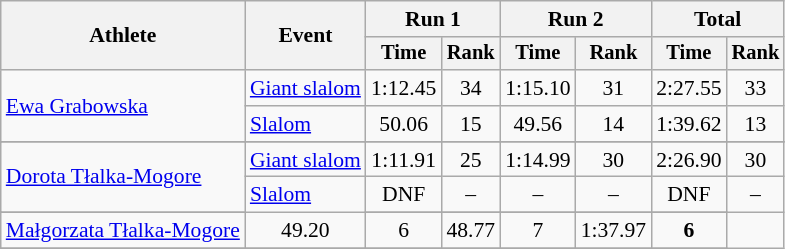<table class="wikitable" style="font-size:90%">
<tr>
<th rowspan=2>Athlete</th>
<th rowspan=2>Event</th>
<th colspan=2>Run 1</th>
<th colspan=2>Run 2</th>
<th colspan=2>Total</th>
</tr>
<tr style="font-size:95%">
<th>Time</th>
<th>Rank</th>
<th>Time</th>
<th>Rank</th>
<th>Time</th>
<th>Rank</th>
</tr>
<tr align=center>
<td align=left rowspan=2><a href='#'>Ewa Grabowska</a></td>
<td align=left><a href='#'>Giant slalom</a></td>
<td align="center">1:12.45</td>
<td align="center">34</td>
<td align="center">1:15.10</td>
<td align="center">31</td>
<td align="center">2:27.55</td>
<td align="center">33</td>
</tr>
<tr>
<td align=left><a href='#'>Slalom</a></td>
<td align="center">50.06</td>
<td align="center">15</td>
<td align="center">49.56</td>
<td align="center">14</td>
<td align="center">1:39.62</td>
<td align="center">13</td>
</tr>
<tr>
</tr>
<tr align=center>
<td align=left rowspan=2><a href='#'>Dorota Tłalka-Mogore</a></td>
<td align=left><a href='#'>Giant slalom</a></td>
<td align="center">1:11.91</td>
<td align="center">25</td>
<td align="center">1:14.99</td>
<td align="center">30</td>
<td align="center">2:26.90</td>
<td align="center">30</td>
</tr>
<tr>
<td align=left rowspan=2><a href='#'>Slalom</a></td>
<td align="center">DNF</td>
<td align="center">–</td>
<td align="center">–</td>
<td align="center">–</td>
<td align="center">DNF</td>
<td align="center">–</td>
</tr>
<tr>
</tr>
<tr align=center>
<td align=left rowspan=1><a href='#'>Małgorzata Tłalka-Mogore</a></td>
<td align="center">49.20</td>
<td align="center">6</td>
<td align="center">48.77</td>
<td align="center">7</td>
<td align="center">1:37.97</td>
<td align="center"><strong>6</strong></td>
</tr>
<tr>
</tr>
</table>
